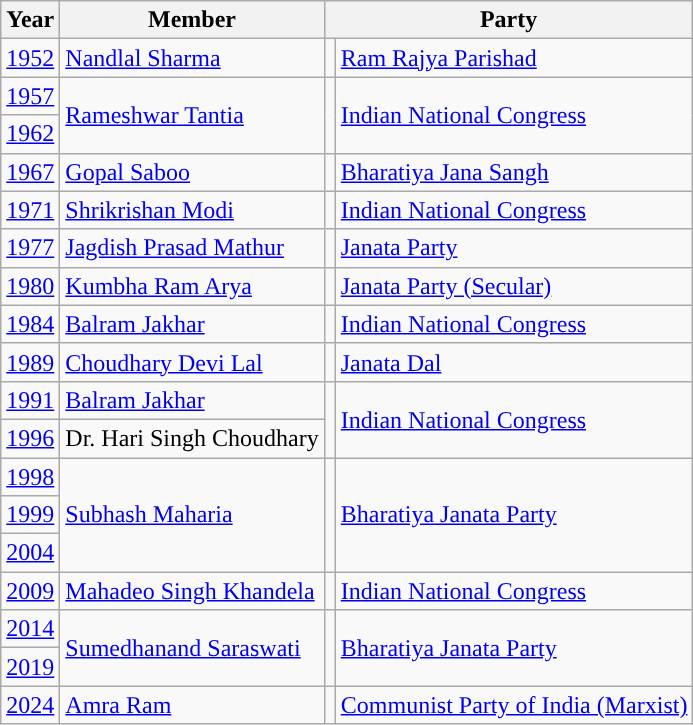<table class="wikitable">
<tr>
<th>Year</th>
<th>Member</th>
<th colspan="2">Party</th>
</tr>
<tr>
<td><a href='#'>1952</a></td>
<td><a href='#'>Nandlal Sharma</a></td>
<td style="background-color: "></td>
<td><a href='#'>Ram Rajya Parishad</a></td>
</tr>
<tr>
<td><a href='#'>1957</a></td>
<td rowspan="2"><a href='#'>Rameshwar Tantia</a></td>
<td rowspan="2" style="background-color: "></td>
<td rowspan="2"><a href='#'>Indian National Congress</a></td>
</tr>
<tr>
<td><a href='#'>1962</a></td>
</tr>
<tr>
<td><a href='#'>1967</a></td>
<td><a href='#'>Gopal Saboo</a></td>
<td style="background-color: "></td>
<td><a href='#'>Bharatiya Jana Sangh</a></td>
</tr>
<tr>
<td><a href='#'>1971</a></td>
<td><a href='#'>Shrikrishan Modi</a></td>
<td style="background-color: "></td>
<td><a href='#'>Indian National Congress</a></td>
</tr>
<tr>
<td><a href='#'>1977</a></td>
<td><a href='#'>Jagdish Prasad Mathur</a></td>
<td style="background-color: "></td>
<td><a href='#'>Janata Party</a></td>
</tr>
<tr>
<td><a href='#'>1980</a></td>
<td><a href='#'>Kumbha Ram Arya</a></td>
<td style="background-color: "></td>
<td><a href='#'>Janata Party (Secular)</a></td>
</tr>
<tr>
<td><a href='#'>1984</a></td>
<td><a href='#'>Balram Jakhar</a></td>
<td style="background-color: "></td>
<td><a href='#'>Indian National Congress</a></td>
</tr>
<tr>
<td><a href='#'>1989</a></td>
<td><a href='#'>Choudhary Devi Lal</a></td>
<td style="background-color: "></td>
<td><a href='#'>Janata Dal</a></td>
</tr>
<tr>
<td><a href='#'>1991</a></td>
<td><a href='#'>Balram Jakhar</a></td>
<td rowspan="2" style="background-color: "></td>
<td rowspan="2"><a href='#'>Indian National Congress</a></td>
</tr>
<tr>
<td><a href='#'>1996</a></td>
<td>Dr. Hari Singh Choudhary</td>
</tr>
<tr>
<td><a href='#'>1998</a></td>
<td rowspan="3"><a href='#'>Subhash Maharia</a></td>
<td rowspan="3" style="background-color: "></td>
<td rowspan="3"><a href='#'>Bharatiya Janata Party</a></td>
</tr>
<tr>
<td><a href='#'>1999</a></td>
</tr>
<tr>
<td><a href='#'>2004</a></td>
</tr>
<tr>
<td><a href='#'>2009</a></td>
<td><a href='#'>Mahadeo Singh Khandela</a></td>
<td style="background-color: "></td>
<td><a href='#'>Indian National Congress</a></td>
</tr>
<tr>
<td><a href='#'>2014</a></td>
<td rowspan="2"><a href='#'>Sumedhanand Saraswati</a></td>
<td rowspan="2" style="background-color: "></td>
<td rowspan="2"><a href='#'>Bharatiya Janata Party</a></td>
</tr>
<tr>
<td><a href='#'>2019</a></td>
</tr>
<tr>
<td><a href='#'>2024</a></td>
<td><a href='#'>Amra Ram</a></td>
<td style="background-color: "></td>
<td><a href='#'>Communist Party of India (Marxist)</a></td>
</tr>
</table>
